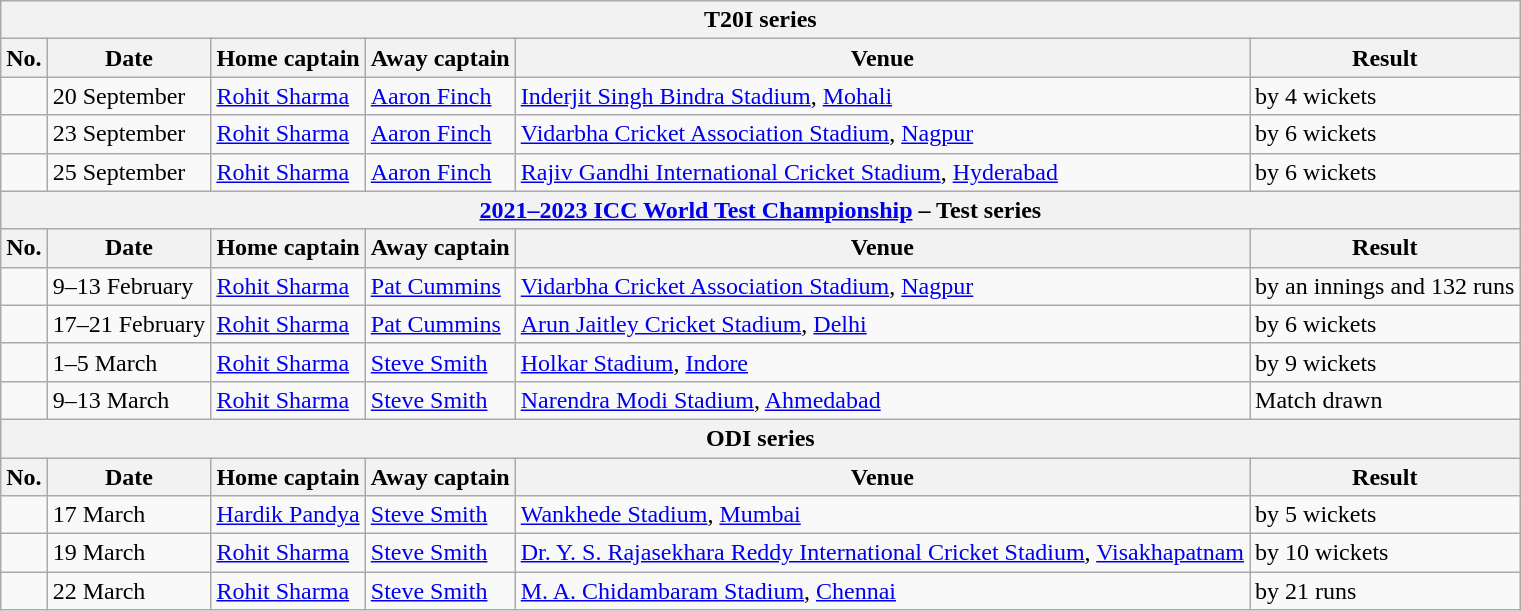<table class="wikitable">
<tr>
<th colspan="9">T20I series</th>
</tr>
<tr>
<th>No.</th>
<th>Date</th>
<th>Home captain</th>
<th>Away captain</th>
<th>Venue</th>
<th>Result</th>
</tr>
<tr>
<td></td>
<td>20 September</td>
<td><a href='#'>Rohit Sharma</a></td>
<td><a href='#'>Aaron Finch</a></td>
<td><a href='#'>Inderjit Singh Bindra Stadium</a>, <a href='#'>Mohali</a></td>
<td> by 4 wickets</td>
</tr>
<tr>
<td></td>
<td>23 September</td>
<td><a href='#'>Rohit Sharma</a></td>
<td><a href='#'>Aaron Finch</a></td>
<td><a href='#'>Vidarbha Cricket Association Stadium</a>, <a href='#'>Nagpur</a></td>
<td> by 6 wickets</td>
</tr>
<tr>
<td></td>
<td>25 September</td>
<td><a href='#'>Rohit Sharma</a></td>
<td><a href='#'>Aaron Finch</a></td>
<td><a href='#'>Rajiv Gandhi International Cricket Stadium</a>, <a href='#'>Hyderabad</a></td>
<td> by 6 wickets</td>
</tr>
<tr>
<th colspan="9"><a href='#'>2021–2023 ICC World Test Championship</a> – Test series</th>
</tr>
<tr>
<th>No.</th>
<th>Date</th>
<th>Home captain</th>
<th>Away captain</th>
<th>Venue</th>
<th>Result</th>
</tr>
<tr>
<td></td>
<td>9–13 February</td>
<td><a href='#'>Rohit Sharma</a></td>
<td><a href='#'>Pat Cummins</a></td>
<td><a href='#'>Vidarbha Cricket Association Stadium</a>, <a href='#'>Nagpur</a></td>
<td> by an innings and 132 runs</td>
</tr>
<tr>
<td></td>
<td>17–21 February</td>
<td><a href='#'>Rohit Sharma</a></td>
<td><a href='#'>Pat Cummins</a></td>
<td><a href='#'>Arun Jaitley Cricket Stadium</a>, <a href='#'>Delhi</a></td>
<td> by 6 wickets</td>
</tr>
<tr>
<td></td>
<td>1–5 March</td>
<td><a href='#'>Rohit Sharma</a></td>
<td><a href='#'>Steve Smith</a></td>
<td><a href='#'>Holkar Stadium</a>, <a href='#'>Indore</a></td>
<td> by 9 wickets</td>
</tr>
<tr>
<td></td>
<td>9–13 March</td>
<td><a href='#'>Rohit Sharma</a></td>
<td><a href='#'>Steve Smith</a></td>
<td><a href='#'>Narendra Modi Stadium</a>, <a href='#'>Ahmedabad</a></td>
<td>Match drawn</td>
</tr>
<tr>
<th colspan="9">ODI series</th>
</tr>
<tr>
<th>No.</th>
<th>Date</th>
<th>Home captain</th>
<th>Away captain</th>
<th>Venue</th>
<th>Result</th>
</tr>
<tr>
<td></td>
<td>17 March</td>
<td><a href='#'>Hardik Pandya</a></td>
<td><a href='#'>Steve Smith</a></td>
<td><a href='#'>Wankhede Stadium</a>, <a href='#'>Mumbai</a></td>
<td> by 5 wickets</td>
</tr>
<tr>
<td></td>
<td>19 March</td>
<td><a href='#'>Rohit Sharma</a></td>
<td><a href='#'>Steve Smith</a></td>
<td><a href='#'>Dr. Y. S. Rajasekhara Reddy International Cricket Stadium</a>, <a href='#'>Visakhapatnam</a></td>
<td> by 10 wickets</td>
</tr>
<tr>
<td></td>
<td>22 March</td>
<td><a href='#'>Rohit Sharma</a></td>
<td><a href='#'>Steve Smith</a></td>
<td><a href='#'>M. A. Chidambaram Stadium</a>, <a href='#'>Chennai</a></td>
<td> by 21 runs</td>
</tr>
</table>
